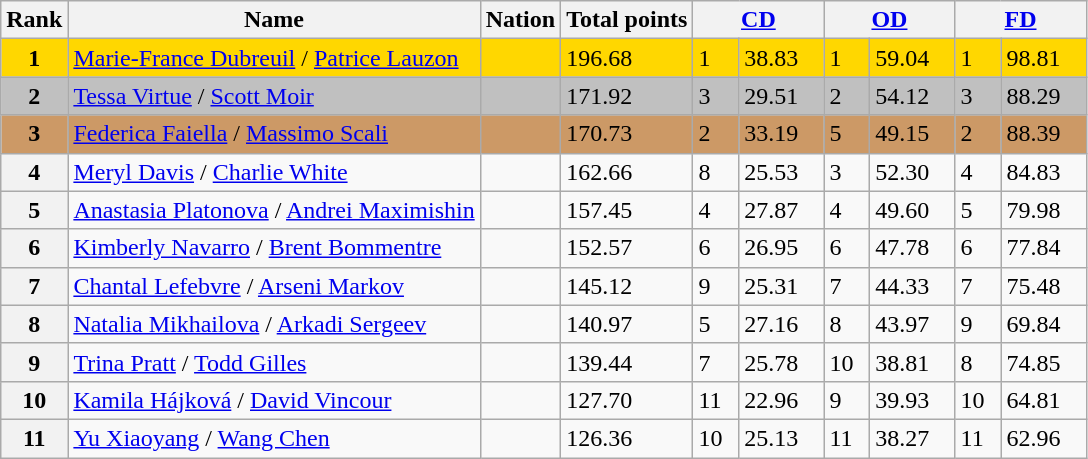<table class="wikitable">
<tr>
<th>Rank</th>
<th>Name</th>
<th>Nation</th>
<th>Total points</th>
<th colspan="2" width="80px"><a href='#'>CD</a></th>
<th colspan="2" width="80px"><a href='#'>OD</a></th>
<th colspan="2" width="80px"><a href='#'>FD</a></th>
</tr>
<tr bgcolor="gold">
<td align="center"><strong>1</strong></td>
<td><a href='#'>Marie-France Dubreuil</a> / <a href='#'>Patrice Lauzon</a></td>
<td></td>
<td>196.68</td>
<td>1</td>
<td>38.83</td>
<td>1</td>
<td>59.04</td>
<td>1</td>
<td>98.81</td>
</tr>
<tr bgcolor="silver">
<td align="center"><strong>2</strong></td>
<td><a href='#'>Tessa Virtue</a> / <a href='#'>Scott Moir</a></td>
<td></td>
<td>171.92</td>
<td>3</td>
<td>29.51</td>
<td>2</td>
<td>54.12</td>
<td>3</td>
<td>88.29</td>
</tr>
<tr bgcolor="cc9966">
<td align="center"><strong>3</strong></td>
<td><a href='#'>Federica Faiella</a> / <a href='#'>Massimo Scali</a></td>
<td></td>
<td>170.73</td>
<td>2</td>
<td>33.19</td>
<td>5</td>
<td>49.15</td>
<td>2</td>
<td>88.39</td>
</tr>
<tr>
<th>4</th>
<td><a href='#'>Meryl Davis</a> / <a href='#'>Charlie White</a></td>
<td></td>
<td>162.66</td>
<td>8</td>
<td>25.53</td>
<td>3</td>
<td>52.30</td>
<td>4</td>
<td>84.83</td>
</tr>
<tr>
<th>5</th>
<td><a href='#'>Anastasia Platonova</a> / <a href='#'>Andrei Maximishin</a></td>
<td></td>
<td>157.45</td>
<td>4</td>
<td>27.87</td>
<td>4</td>
<td>49.60</td>
<td>5</td>
<td>79.98</td>
</tr>
<tr>
<th>6</th>
<td><a href='#'>Kimberly Navarro</a> / <a href='#'>Brent Bommentre</a></td>
<td></td>
<td>152.57</td>
<td>6</td>
<td>26.95</td>
<td>6</td>
<td>47.78</td>
<td>6</td>
<td>77.84</td>
</tr>
<tr>
<th>7</th>
<td><a href='#'>Chantal Lefebvre</a> / <a href='#'>Arseni Markov</a></td>
<td></td>
<td>145.12</td>
<td>9</td>
<td>25.31</td>
<td>7</td>
<td>44.33</td>
<td>7</td>
<td>75.48</td>
</tr>
<tr>
<th>8</th>
<td><a href='#'>Natalia Mikhailova</a> / <a href='#'>Arkadi Sergeev</a></td>
<td></td>
<td>140.97</td>
<td>5</td>
<td>27.16</td>
<td>8</td>
<td>43.97</td>
<td>9</td>
<td>69.84</td>
</tr>
<tr>
<th>9</th>
<td><a href='#'>Trina Pratt</a> / <a href='#'>Todd Gilles</a></td>
<td></td>
<td>139.44</td>
<td>7</td>
<td>25.78</td>
<td>10</td>
<td>38.81</td>
<td>8</td>
<td>74.85</td>
</tr>
<tr>
<th>10</th>
<td><a href='#'>Kamila Hájková</a> / <a href='#'>David Vincour</a></td>
<td></td>
<td>127.70</td>
<td>11</td>
<td>22.96</td>
<td>9</td>
<td>39.93</td>
<td>10</td>
<td>64.81</td>
</tr>
<tr>
<th>11</th>
<td><a href='#'>Yu Xiaoyang</a> / <a href='#'>Wang Chen</a></td>
<td></td>
<td>126.36</td>
<td>10</td>
<td>25.13</td>
<td>11</td>
<td>38.27</td>
<td>11</td>
<td>62.96</td>
</tr>
</table>
